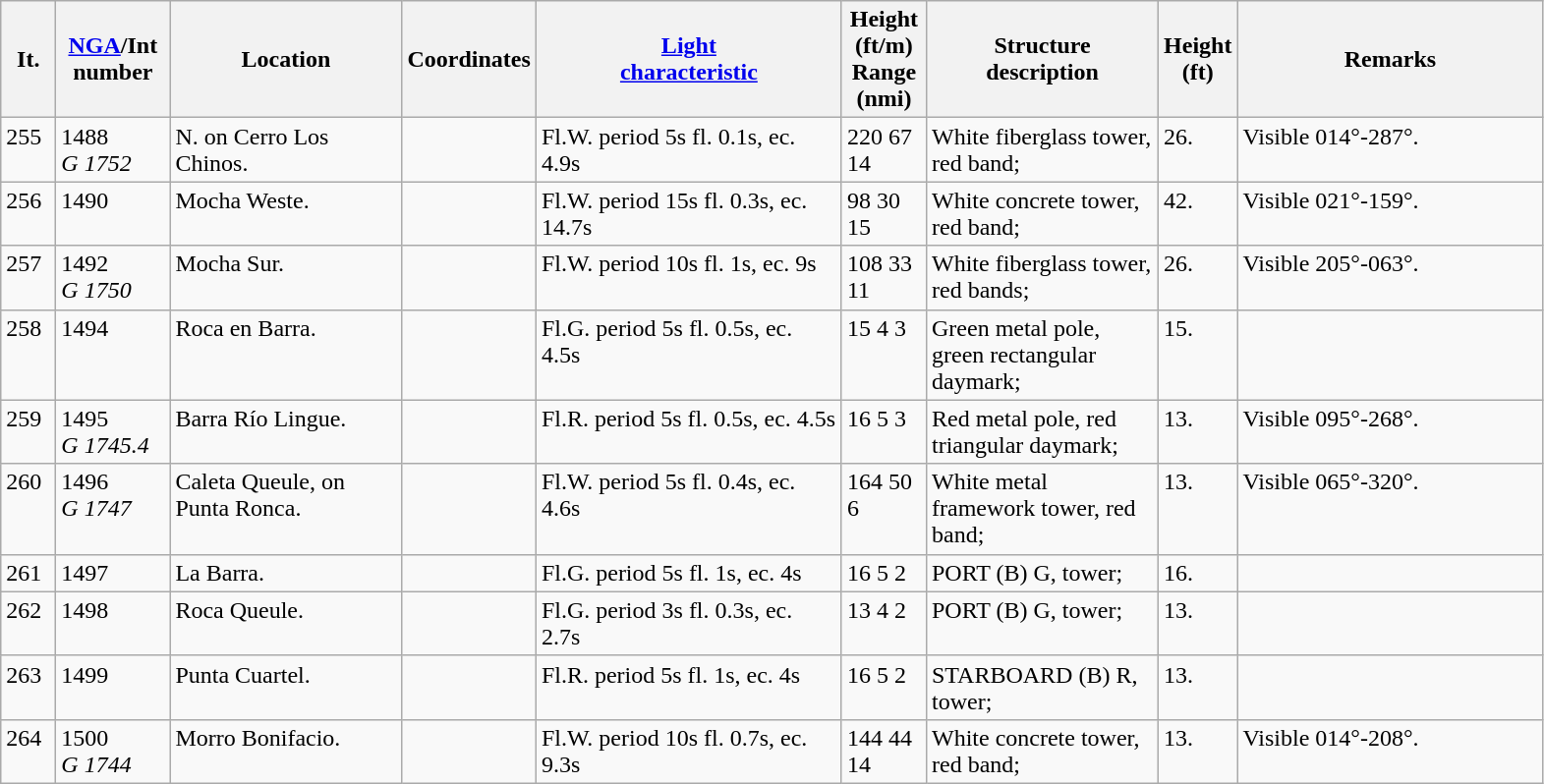<table class="wikitable">
<tr>
<th width="30">It.</th>
<th width="70"><a href='#'>NGA</a>/Int<br>number</th>
<th width="150">Location</th>
<th width="80">Coordinates</th>
<th width="200"><a href='#'>Light<br>characteristic</a></th>
<th width="50">Height (ft/m)<br>Range (nmi)</th>
<th width="150">Structure<br>description</th>
<th width="30">Height (ft)</th>
<th width="200">Remarks</th>
</tr>
<tr valign="top">
<td>255</td>
<td>1488<br><em>G 1752</em></td>
<td>N. on Cerro Los Chinos.</td>
<td></td>
<td>Fl.W. period 5s fl. 0.1s, ec. 4.9s</td>
<td>220 67 14</td>
<td>White fiberglass tower, red band;</td>
<td>26.</td>
<td>Visible 014°-287°.</td>
</tr>
<tr valign="top">
<td>256</td>
<td>1490</td>
<td>Mocha Weste.</td>
<td></td>
<td>Fl.W. period 15s fl. 0.3s, ec. 14.7s</td>
<td>98 30 15</td>
<td>White concrete tower, red band;</td>
<td>42.</td>
<td>Visible 021°-159°.</td>
</tr>
<tr valign="top">
<td>257</td>
<td>1492<br><em>G 1750</em></td>
<td>Mocha Sur.</td>
<td></td>
<td>Fl.W. period 10s fl. 1s, ec. 9s</td>
<td>108 33 11</td>
<td>White fiberglass tower, red  bands;</td>
<td>26.</td>
<td>Visible 205°-063°.</td>
</tr>
<tr valign="top">
<td>258</td>
<td>1494</td>
<td>Roca en Barra.</td>
<td></td>
<td>Fl.G. period 5s fl. 0.5s, ec. 4.5s</td>
<td>15 4 3</td>
<td>Green metal pole, green  rectangular daymark;</td>
<td>15.</td>
<td></td>
</tr>
<tr valign="top">
<td>259</td>
<td>1495<br><em>G 1745.4</em></td>
<td>Barra Río Lingue.</td>
<td></td>
<td>Fl.R. period 5s fl. 0.5s, ec. 4.5s</td>
<td>16 5 3</td>
<td>Red metal pole, red triangular  daymark;</td>
<td>13.</td>
<td>Visible 095°-268°.</td>
</tr>
<tr valign="top">
<td>260</td>
<td>1496<br><em>G 1747</em></td>
<td>Caleta Queule, on Punta  Ronca.</td>
<td></td>
<td>Fl.W. period 5s fl. 0.4s, ec. 4.6s</td>
<td>164 50 6</td>
<td>White metal framework tower,  red band;</td>
<td>13.</td>
<td>Visible 065°-320°.</td>
</tr>
<tr valign="top">
<td>261</td>
<td>1497</td>
<td>La Barra.</td>
<td></td>
<td>Fl.G. period 5s fl. 1s, ec. 4s</td>
<td>16 5 2</td>
<td>PORT  (B) G, tower;</td>
<td>16.</td>
<td></td>
</tr>
<tr valign="top">
<td>262</td>
<td>1498</td>
<td>Roca Queule.</td>
<td></td>
<td>Fl.G. period 3s fl. 0.3s, ec. 2.7s</td>
<td>13 4 2</td>
<td>PORT  (B) G, tower;</td>
<td>13.</td>
<td></td>
</tr>
<tr valign="top">
<td>263</td>
<td>1499</td>
<td>Punta Cuartel.</td>
<td></td>
<td>Fl.R. period 5s fl. 1s, ec. 4s</td>
<td>16 5 2</td>
<td>STARBOARD (B) R, tower;</td>
<td>13.</td>
<td></td>
</tr>
<tr valign="top">
<td>264</td>
<td>1500<br><em>G 1744</em></td>
<td>Morro Bonifacio.</td>
<td></td>
<td>Fl.W. period 10s fl. 0.7s, ec. 9.3s</td>
<td>144 44 14</td>
<td>White concrete tower, red band;</td>
<td>13.</td>
<td>Visible 014°-208°.</td>
</tr>
</table>
